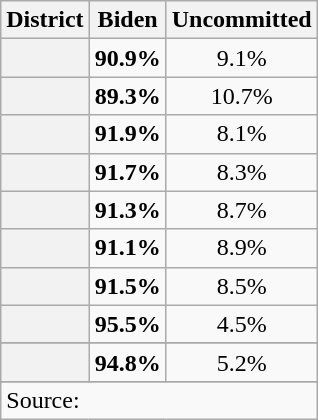<table class=wikitable>
<tr>
<th>District</th>
<th>Biden</th>
<th>Uncommitted</th>
</tr>
<tr align=center >
<th></th>
<td><strong>90.9%</strong></td>
<td>9.1%</td>
</tr>
<tr align=center >
<th></th>
<td><strong>89.3%</strong></td>
<td>10.7%</td>
</tr>
<tr align=center >
<th></th>
<td><strong>91.9%</strong></td>
<td>8.1%</td>
</tr>
<tr align=center >
<th></th>
<td><strong>91.7%</strong></td>
<td>8.3%</td>
</tr>
<tr align=center >
<th></th>
<td><strong>91.3%</strong></td>
<td>8.7%</td>
</tr>
<tr align=center >
<th></th>
<td><strong>91.1%</strong></td>
<td>8.9%</td>
</tr>
<tr align=center >
<th></th>
<td><strong>91.5%</strong></td>
<td>8.5%</td>
</tr>
<tr align=center >
<th></th>
<td><strong>95.5%</strong></td>
<td>4.5%</td>
</tr>
<tr>
</tr>
<tr align=center >
<th></th>
<td><strong>94.8%</strong></td>
<td>5.2%</td>
</tr>
<tr>
</tr>
<tr>
<td colspan="6" style="text-align:left;">Source: </td>
</tr>
</table>
